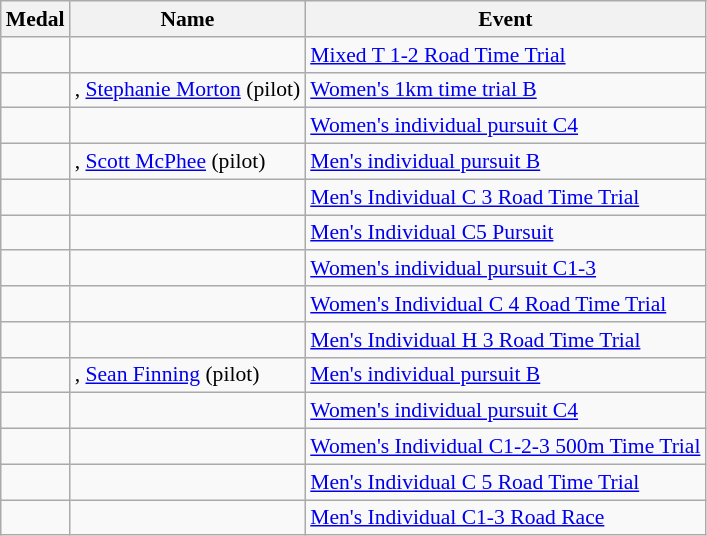<table class="wikitable sortable" style="font-size:90%">
<tr>
<th>Medal</th>
<th>Name</th>
<th>Event</th>
</tr>
<tr>
<td></td>
<td></td>
<td><a href='#'>Mixed T 1-2 Road Time Trial</a></td>
</tr>
<tr>
<td></td>
<td>, <a href='#'>Stephanie Morton</a> (pilot)</td>
<td><a href='#'>Women's 1km time trial B</a></td>
</tr>
<tr>
<td></td>
<td></td>
<td><a href='#'>Women's individual pursuit C4</a></td>
</tr>
<tr>
<td></td>
<td>, <a href='#'>Scott McPhee</a> (pilot)</td>
<td><a href='#'>Men's individual pursuit B</a></td>
</tr>
<tr>
<td></td>
<td></td>
<td><a href='#'>Men's Individual C 3 Road Time Trial</a></td>
</tr>
<tr>
<td></td>
<td></td>
<td><a href='#'>Men's Individual C5 Pursuit</a></td>
</tr>
<tr>
<td></td>
<td></td>
<td><a href='#'>Women's individual pursuit C1-3</a></td>
</tr>
<tr>
<td></td>
<td></td>
<td><a href='#'>Women's Individual C 4 Road Time Trial</a></td>
</tr>
<tr>
<td></td>
<td></td>
<td><a href='#'>Men's Individual H 3 Road Time Trial</a></td>
</tr>
<tr>
<td></td>
<td>, <a href='#'>Sean Finning</a> (pilot)</td>
<td><a href='#'>Men's individual pursuit B</a></td>
</tr>
<tr>
<td></td>
<td></td>
<td><a href='#'>Women's individual pursuit C4</a></td>
</tr>
<tr>
<td></td>
<td></td>
<td><a href='#'>Women's Individual C1-2-3 500m Time Trial</a></td>
</tr>
<tr>
<td></td>
<td></td>
<td><a href='#'>Men's Individual C 5 Road Time Trial</a></td>
</tr>
<tr>
<td></td>
<td></td>
<td><a href='#'>Men's Individual C1-3 Road Race</a></td>
</tr>
</table>
